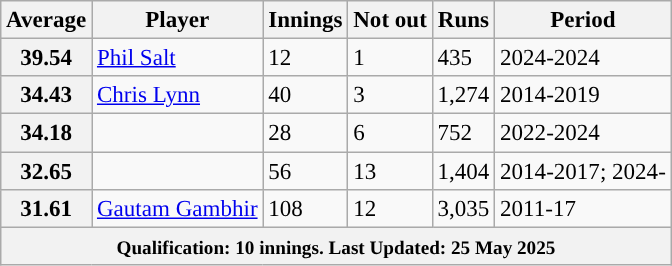<table class="wikitable" style="text-align:left;font-size:96%;">
<tr>
<th>Average</th>
<th>Player</th>
<th>Innings</th>
<th>Not out</th>
<th>Runs</th>
<th>Period</th>
</tr>
<tr>
<th scope=row style=text-align:center;>39.54</th>
<td><a href='#'>Phil Salt</a></td>
<td>12</td>
<td>1</td>
<td>435</td>
<td>2024-2024</td>
</tr>
<tr>
<th scope=row style=text-align:center;>34.43</th>
<td><a href='#'>Chris Lynn</a></td>
<td>40</td>
<td>3</td>
<td>1,274</td>
<td>2014-2019</td>
</tr>
<tr>
<th scope=row style=text-align:center;>34.18</th>
<td></td>
<td>28</td>
<td>6</td>
<td>752</td>
<td>2022-2024</td>
</tr>
<tr>
<th scope="row" style="text-align:center;">32.65</th>
<td></td>
<td>56</td>
<td>13</td>
<td>1,404</td>
<td>2014-2017; 2024-</td>
</tr>
<tr>
<th>31.61</th>
<td><a href='#'>Gautam Gambhir</a></td>
<td>108</td>
<td>12</td>
<td>3,035</td>
<td>2011-17</td>
</tr>
<tr class=sortbottom>
<th colspan=7><small>Qualification: 10 innings. Last Updated: 25 May 2025</small></th>
</tr>
</table>
